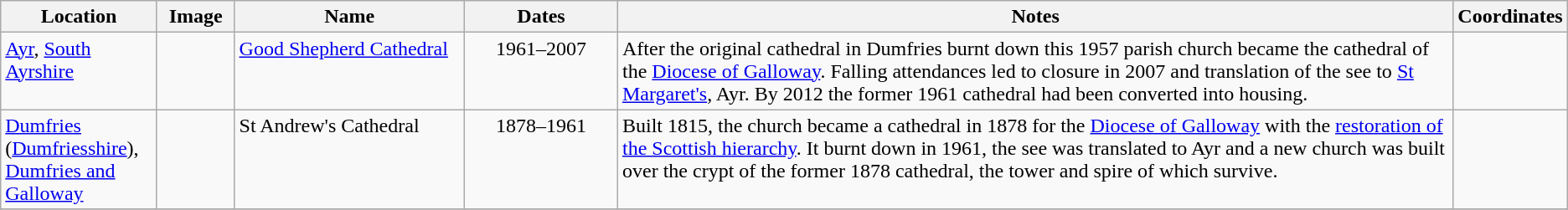<table class="wikitable">
<tr>
<th width=10%>Location</th>
<th width=5%>Image</th>
<th width=15%>Name</th>
<th width=10%>Dates</th>
<th width=55%>Notes</th>
<th width=5%>Coordinates</th>
</tr>
<tr valign=top>
<td><a href='#'>Ayr</a>, <a href='#'>South Ayrshire</a></td>
<td></td>
<td><a href='#'>Good Shepherd Cathedral</a></td>
<td style="text-align:center">1961–2007</td>
<td>After the original cathedral in Dumfries burnt down this 1957 parish church became the cathedral of the <a href='#'>Diocese of Galloway</a>. Falling attendances led to closure in 2007 and translation of the see to <a href='#'>St Margaret's</a>, Ayr. By 2012 the former 1961 cathedral had been converted into housing.</td>
<td style="font-size:smaller"></td>
</tr>
<tr valign=top>
<td><a href='#'>Dumfries</a> (<a href='#'>Dumfriesshire</a>), <a href='#'>Dumfries and Galloway</a></td>
<td></td>
<td>St Andrew's Cathedral</td>
<td style="text-align:center">1878–1961</td>
<td>Built 1815, the church became a cathedral in 1878 for the <a href='#'>Diocese of Galloway</a> with the <a href='#'>restoration of the Scottish hierarchy</a>. It burnt down in 1961, the see was translated to Ayr and a new church was built over the crypt of the former 1878 cathedral, the tower and spire of which survive.</td>
<td style="font-size:smaller"></td>
</tr>
<tr>
</tr>
</table>
